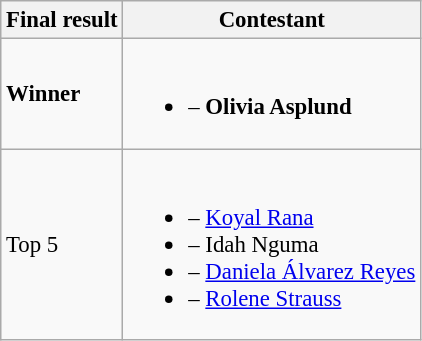<table class="wikitable sortable" style="font-size:95%;">
<tr>
<th>Final result</th>
<th>Contestant</th>
</tr>
<tr>
<td><strong>Winner</strong></td>
<td><br><ul><li><strong></strong> – <strong>Olivia Asplund</strong></li></ul></td>
</tr>
<tr>
<td>Top 5</td>
<td><br><ul><li> – <a href='#'>Koyal Rana</a></li><li> – Idah Nguma</li><li> – <a href='#'>Daniela Álvarez Reyes</a></li><li> – <a href='#'>Rolene Strauss</a></li></ul></td>
</tr>
</table>
